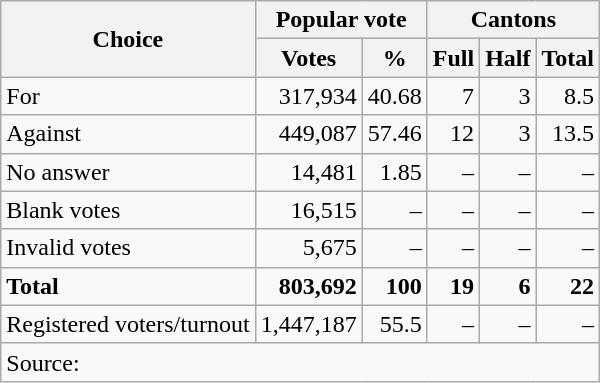<table class=wikitable style=text-align:right>
<tr>
<th rowspan=2>Choice</th>
<th colspan=2>Popular vote</th>
<th colspan=3>Cantons</th>
</tr>
<tr>
<th>Votes</th>
<th>%</th>
<th>Full</th>
<th>Half</th>
<th>Total</th>
</tr>
<tr>
<td align=left>For</td>
<td>317,934</td>
<td>40.68</td>
<td>7</td>
<td>3</td>
<td>8.5</td>
</tr>
<tr>
<td align=left>Against</td>
<td>449,087</td>
<td>57.46</td>
<td>12</td>
<td>3</td>
<td>13.5</td>
</tr>
<tr>
<td align=left>No answer</td>
<td>14,481</td>
<td>1.85</td>
<td>–</td>
<td>–</td>
<td>–</td>
</tr>
<tr>
<td align=left>Blank votes</td>
<td>16,515</td>
<td>–</td>
<td>–</td>
<td>–</td>
<td>–</td>
</tr>
<tr>
<td align=left>Invalid votes</td>
<td>5,675</td>
<td>–</td>
<td>–</td>
<td>–</td>
<td>–</td>
</tr>
<tr>
<td align=left><strong>Total</strong></td>
<td><strong>803,692</strong></td>
<td><strong>100</strong></td>
<td><strong>19</strong></td>
<td><strong>6</strong></td>
<td><strong>22</strong></td>
</tr>
<tr>
<td align=left>Registered voters/turnout</td>
<td>1,447,187</td>
<td>55.5</td>
<td>–</td>
<td>–</td>
<td>–</td>
</tr>
<tr>
<td align=left colspan=6>Source: </td>
</tr>
</table>
